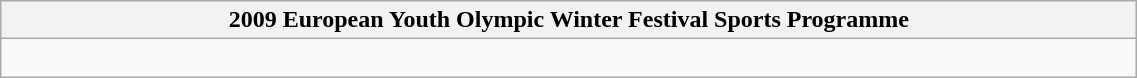<table class="wikitable" style="width: 60%;">
<tr>
<th>2009 European Youth Olympic Winter Festival Sports Programme</th>
</tr>
<tr>
<td><br></td>
</tr>
</table>
